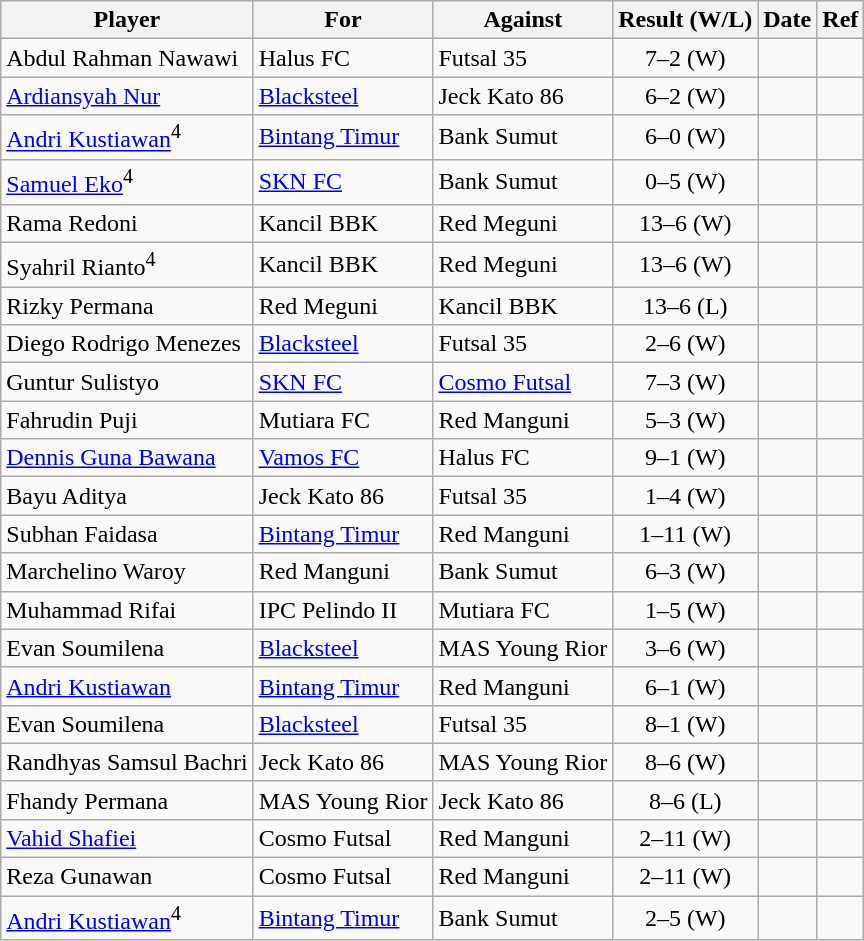<table class="wikitable">
<tr>
<th>Player</th>
<th>For</th>
<th>Against</th>
<th style="text-align:center">Result (W/L)</th>
<th>Date</th>
<th>Ref</th>
</tr>
<tr>
<td> Abdul Rahman Nawawi</td>
<td>Halus FC</td>
<td>Futsal 35</td>
<td style="text-align:center;">7–2 (W)</td>
<td></td>
<td></td>
</tr>
<tr>
<td> <a href='#'>Ardiansyah Nur</a></td>
<td><a href='#'>Blacksteel</a></td>
<td>Jeck Kato 86</td>
<td style="text-align:center;">6–2 (W)</td>
<td></td>
<td></td>
</tr>
<tr>
<td> <a href='#'>Andri Kustiawan</a><sup>4</sup></td>
<td><a href='#'>Bintang Timur</a></td>
<td>Bank Sumut</td>
<td style="text-align:center;">6–0 (W)</td>
<td></td>
<td></td>
</tr>
<tr>
<td> <a href='#'>Samuel Eko</a><sup>4</sup></td>
<td><a href='#'>SKN FC</a></td>
<td>Bank Sumut</td>
<td style="text-align:center;">0–5 (W)</td>
<td></td>
<td></td>
</tr>
<tr>
<td> Rama Redoni</td>
<td>Kancil BBK</td>
<td>Red Meguni</td>
<td style="text-align:center;">13–6 (W)</td>
<td></td>
<td></td>
</tr>
<tr>
<td> Syahril Rianto<sup>4</sup></td>
<td>Kancil BBK</td>
<td>Red Meguni</td>
<td style="text-align:center;">13–6 (W)</td>
<td></td>
<td></td>
</tr>
<tr>
<td> Rizky Permana</td>
<td>Red Meguni</td>
<td>Kancil BBK</td>
<td style="text-align:center;">13–6 (L)</td>
<td></td>
<td></td>
</tr>
<tr>
<td> Diego Rodrigo Menezes</td>
<td><a href='#'>Blacksteel</a></td>
<td>Futsal 35</td>
<td style="text-align:center;">2–6 (W)</td>
<td></td>
<td></td>
</tr>
<tr>
<td> Guntur Sulistyo</td>
<td><a href='#'>SKN FC</a></td>
<td><a href='#'>Cosmo Futsal</a></td>
<td style="text-align:center;">7–3 (W)</td>
<td></td>
<td></td>
</tr>
<tr>
<td> Fahrudin Puji</td>
<td>Mutiara FC</td>
<td>Red Manguni</td>
<td style="text-align:center;">5–3 (W)</td>
<td></td>
<td></td>
</tr>
<tr>
<td> <a href='#'>Dennis Guna Bawana</a></td>
<td><a href='#'>Vamos FC</a></td>
<td>Halus FC</td>
<td style="text-align:center;">9–1 (W)</td>
<td></td>
<td></td>
</tr>
<tr>
<td> Bayu Aditya</td>
<td>Jeck Kato 86</td>
<td>Futsal 35</td>
<td style="text-align:center;">1–4 (W)</td>
<td></td>
<td></td>
</tr>
<tr>
<td> Subhan Faidasa</td>
<td><a href='#'>Bintang Timur</a></td>
<td>Red Manguni</td>
<td style="text-align:center;">1–11 (W)</td>
<td></td>
<td></td>
</tr>
<tr>
<td> Marchelino Waroy</td>
<td>Red Manguni</td>
<td>Bank Sumut</td>
<td style="text-align:center;">6–3 (W)</td>
<td></td>
<td></td>
</tr>
<tr>
<td> Muhammad Rifai</td>
<td>IPC Pelindo II</td>
<td>Mutiara FC</td>
<td style="text-align:center;">1–5 (W)</td>
<td></td>
<td></td>
</tr>
<tr>
<td> Evan Soumilena</td>
<td><a href='#'>Blacksteel</a></td>
<td>MAS Young Rior</td>
<td style="text-align:center;">3–6 (W)</td>
<td></td>
<td></td>
</tr>
<tr>
<td> <a href='#'>Andri Kustiawan</a></td>
<td><a href='#'>Bintang Timur</a></td>
<td>Red Manguni</td>
<td style="text-align:center;">6–1 (W)</td>
<td></td>
<td></td>
</tr>
<tr>
<td> Evan Soumilena</td>
<td><a href='#'>Blacksteel</a></td>
<td>Futsal 35</td>
<td style="text-align:center;">8–1 (W)</td>
<td></td>
<td></td>
</tr>
<tr>
<td> Randhyas Samsul Bachri</td>
<td>Jeck Kato 86</td>
<td>MAS Young Rior</td>
<td style="text-align:center;">8–6 (W)</td>
<td></td>
<td></td>
</tr>
<tr>
<td> Fhandy Permana</td>
<td>MAS Young Rior</td>
<td>Jeck Kato 86</td>
<td style="text-align:center;">8–6 (L)</td>
<td></td>
<td></td>
</tr>
<tr>
<td> <a href='#'>Vahid Shafiei</a></td>
<td>Cosmo Futsal</td>
<td>Red Manguni</td>
<td style="text-align:center;">2–11 (W)</td>
<td></td>
<td></td>
</tr>
<tr>
<td> Reza Gunawan</td>
<td>Cosmo Futsal</td>
<td>Red Manguni</td>
<td style="text-align:center;">2–11 (W)</td>
<td></td>
<td></td>
</tr>
<tr>
<td> <a href='#'>Andri Kustiawan</a><sup>4</sup></td>
<td><a href='#'>Bintang Timur</a></td>
<td>Bank Sumut</td>
<td style="text-align:center;">2–5 (W)</td>
<td></td>
<td></td>
</tr>
</table>
